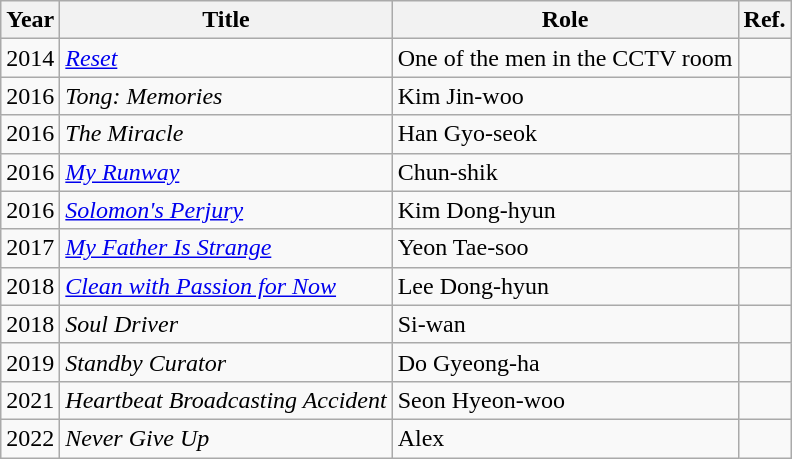<table class="wikitable">
<tr>
<th>Year</th>
<th>Title</th>
<th>Role</th>
<th>Ref.</th>
</tr>
<tr>
<td>2014</td>
<td><em><a href='#'>Reset</a></em></td>
<td>One of the men in the CCTV room</td>
<td></td>
</tr>
<tr>
<td>2016</td>
<td><em>Tong: Memories</em></td>
<td>Kim Jin-woo</td>
<td></td>
</tr>
<tr>
<td>2016</td>
<td><em>The Miracle</em></td>
<td>Han Gyo-seok</td>
<td></td>
</tr>
<tr>
<td>2016</td>
<td><em><a href='#'>My Runway</a></em></td>
<td>Chun-shik</td>
<td></td>
</tr>
<tr>
<td>2016</td>
<td><em><a href='#'>Solomon's Perjury</a></em></td>
<td>Kim Dong-hyun</td>
<td></td>
</tr>
<tr>
<td>2017</td>
<td><em><a href='#'>My Father Is Strange</a></em></td>
<td>Yeon Tae-soo</td>
<td></td>
</tr>
<tr>
<td>2018</td>
<td><em><a href='#'>Clean with Passion for Now</a></em></td>
<td>Lee Dong-hyun</td>
<td></td>
</tr>
<tr>
<td>2018</td>
<td><em>Soul Driver</em></td>
<td>Si-wan</td>
<td></td>
</tr>
<tr>
<td>2019</td>
<td><em>Standby Curator</em></td>
<td>Do Gyeong-ha</td>
<td></td>
</tr>
<tr>
<td>2021</td>
<td><em>Heartbeat Broadcasting Accident</em></td>
<td>Seon Hyeon-woo</td>
<td></td>
</tr>
<tr>
<td>2022</td>
<td><em>Never Give Up</em></td>
<td>Alex</td>
<td></td>
</tr>
</table>
